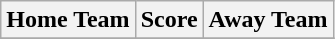<table class="wikitable" style="text-align: center">
<tr>
<th>Home Team</th>
<th>Score</th>
<th>Away Team</th>
</tr>
<tr>
</tr>
</table>
